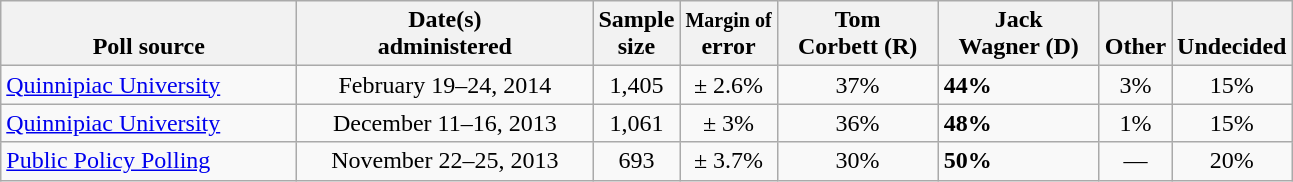<table class="wikitable">
<tr valign= bottom>
<th style="width:190px;">Poll source</th>
<th style="width:190px;">Date(s)<br>administered</th>
<th class=small>Sample<br>size</th>
<th><small>Margin of</small><br>error</th>
<th style="width:100px;">Tom<br>Corbett (R)</th>
<th style="width:100px;">Jack<br>Wagner (D)</th>
<th style="width:40px;">Other</th>
<th style="width:40px;">Undecided</th>
</tr>
<tr>
<td><a href='#'>Quinnipiac University</a></td>
<td align=center>February 19–24, 2014</td>
<td align=center>1,405</td>
<td align=center>± 2.6%</td>
<td align=center>37%</td>
<td><strong>44%</strong></td>
<td align=center>3%</td>
<td align=center>15%</td>
</tr>
<tr>
<td><a href='#'>Quinnipiac University</a></td>
<td align=center>December 11–16, 2013</td>
<td align=center>1,061</td>
<td align=center>± 3%</td>
<td align=center>36%</td>
<td><strong>48%</strong></td>
<td align=center>1%</td>
<td align=center>15%</td>
</tr>
<tr>
<td><a href='#'>Public Policy Polling</a></td>
<td align=center>November 22–25, 2013</td>
<td align=center>693</td>
<td align=center>± 3.7%</td>
<td align=center>30%</td>
<td><strong>50%</strong></td>
<td align=center>—</td>
<td align=center>20%</td>
</tr>
</table>
